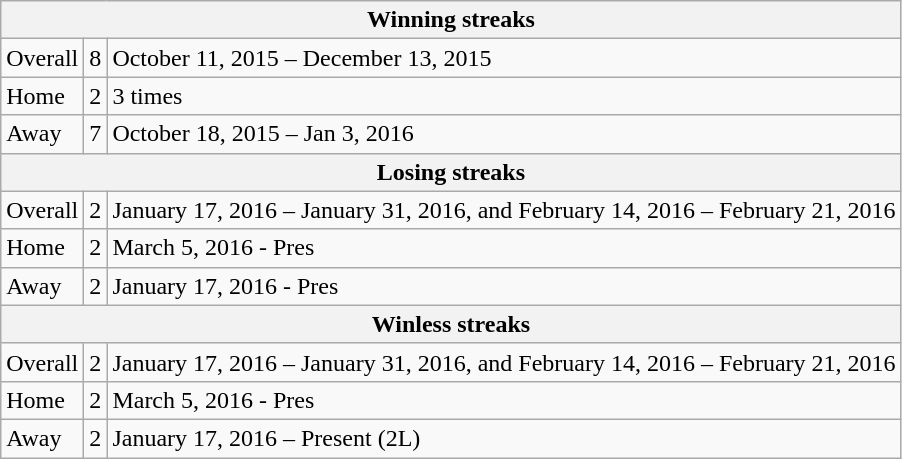<table class="wikitable">
<tr>
<th bgcolor="#DDDDFF" colspan="3" align="left">Winning streaks</th>
</tr>
<tr>
<td>Overall</td>
<td>8</td>
<td>October 11, 2015 – December 13, 2015</td>
</tr>
<tr>
<td>Home</td>
<td>2</td>
<td>3 times</td>
</tr>
<tr>
<td>Away</td>
<td>7</td>
<td>October 18, 2015 – Jan 3, 2016</td>
</tr>
<tr>
<th bgcolor="#DDDDFF" colspan="3" align="left">Losing streaks</th>
</tr>
<tr>
<td>Overall</td>
<td>2</td>
<td>January 17, 2016 – January 31, 2016, and February 14, 2016 – February 21, 2016</td>
</tr>
<tr>
<td>Home</td>
<td>2</td>
<td>March 5, 2016 - Pres</td>
</tr>
<tr>
<td>Away</td>
<td>2</td>
<td>January 17, 2016 - Pres</td>
</tr>
<tr>
<th bgcolor="#DDDDFF" colspan="3" align="left">Winless streaks</th>
</tr>
<tr>
<td>Overall</td>
<td>2</td>
<td>January 17, 2016 – January 31, 2016, and February 14, 2016 – February 21, 2016</td>
</tr>
<tr>
<td>Home</td>
<td>2</td>
<td>March 5, 2016 - Pres</td>
</tr>
<tr>
<td>Away</td>
<td>2</td>
<td>January 17, 2016 – Present (2L)</td>
</tr>
</table>
